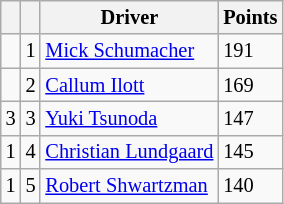<table class="wikitable" style="font-size: 85%;">
<tr>
<th></th>
<th></th>
<th>Driver</th>
<th>Points</th>
</tr>
<tr>
<td align="left"></td>
<td align="center">1</td>
<td> <a href='#'>Mick Schumacher</a></td>
<td>191</td>
</tr>
<tr>
<td align="left"></td>
<td align="center">2</td>
<td> <a href='#'>Callum Ilott</a></td>
<td>169</td>
</tr>
<tr>
<td align="left"> 3</td>
<td align="center">3</td>
<td> <a href='#'>Yuki Tsunoda</a></td>
<td>147</td>
</tr>
<tr>
<td align="left"> 1</td>
<td align="center">4</td>
<td> <a href='#'>Christian Lundgaard</a></td>
<td>145</td>
</tr>
<tr>
<td align="left"> 1</td>
<td align="center">5</td>
<td> <a href='#'>Robert Shwartzman</a></td>
<td>140</td>
</tr>
</table>
